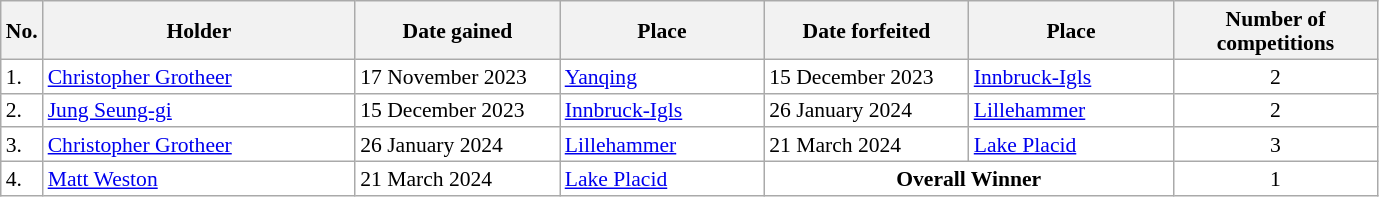<table class="wikitable plainrowheaders" style="background:#fff; font-size:90%; line-height:16px; border:grey solid 1px; border-collapse:collapse;">
<tr>
<th style="width:1em;">No.</th>
<th style="width:14em;">Holder</th>
<th style="width:9em;">Date gained</th>
<th style="width:9em;">Place</th>
<th style="width:9em;">Date forfeited</th>
<th style="width:9em;">Place</th>
<th style="width:9em;">Number of competitions</th>
</tr>
<tr>
<td>1.</td>
<td> <a href='#'>Christopher Grotheer</a></td>
<td>17 November 2023</td>
<td> <a href='#'>Yanqing</a></td>
<td>15 December 2023</td>
<td> <a href='#'>Innbruck-Igls</a></td>
<td align=center>2</td>
</tr>
<tr>
<td>2.</td>
<td> <a href='#'>Jung Seung-gi</a></td>
<td>15 December 2023</td>
<td> <a href='#'>Innbruck-Igls</a></td>
<td>26 January 2024</td>
<td> <a href='#'>Lillehammer</a></td>
<td align=center>2</td>
</tr>
<tr>
<td>3.</td>
<td> <a href='#'>Christopher Grotheer</a></td>
<td>26 January 2024</td>
<td> <a href='#'>Lillehammer</a></td>
<td>21 March 2024</td>
<td> <a href='#'>Lake Placid</a></td>
<td align=center>3</td>
</tr>
<tr>
<td>4.</td>
<td> <a href='#'>Matt Weston</a></td>
<td>21 March 2024</td>
<td> <a href='#'>Lake Placid</a></td>
<td align=center colspan=2><strong>Overall Winner</strong></td>
<td align=center>1</td>
</tr>
</table>
